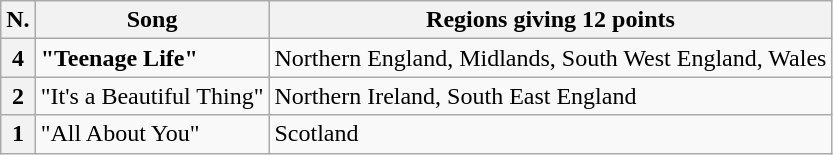<table class="wikitable plainrowheaders">
<tr>
<th scope="col">N.</th>
<th scope="col">Song</th>
<th scope="col">Regions giving 12 points</th>
</tr>
<tr>
<th scope="row">4</th>
<td><strong>"Teenage Life"</strong></td>
<td>Northern England, Midlands, South West England, Wales</td>
</tr>
<tr>
<th scope="row">2</th>
<td>"It's a Beautiful Thing"</td>
<td>Northern Ireland, South East England</td>
</tr>
<tr>
<th scope="row">1</th>
<td>"All About You"</td>
<td>Scotland</td>
</tr>
</table>
